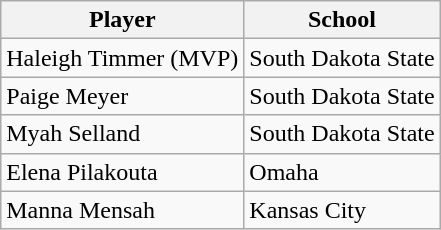<table class="wikitable">
<tr>
<th>Player</th>
<th>School</th>
</tr>
<tr>
<td>Haleigh Timmer (MVP)</td>
<td>South Dakota State</td>
</tr>
<tr>
<td>Paige Meyer</td>
<td>South Dakota State</td>
</tr>
<tr>
<td>Myah Selland</td>
<td>South Dakota State</td>
</tr>
<tr>
<td>Elena Pilakouta</td>
<td>Omaha</td>
</tr>
<tr>
<td>Manna Mensah</td>
<td>Kansas City</td>
</tr>
</table>
